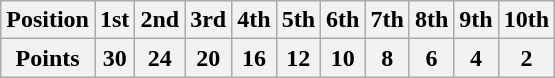<table class="wikitable">
<tr>
<th>Position</th>
<th>1st</th>
<th>2nd</th>
<th>3rd</th>
<th>4th</th>
<th>5th</th>
<th>6th</th>
<th>7th</th>
<th>8th</th>
<th>9th</th>
<th>10th</th>
</tr>
<tr>
<th>Points</th>
<th>30</th>
<th>24</th>
<th>20</th>
<th>16</th>
<th>12</th>
<th>10</th>
<th>8</th>
<th>6</th>
<th>4</th>
<th>2</th>
</tr>
</table>
